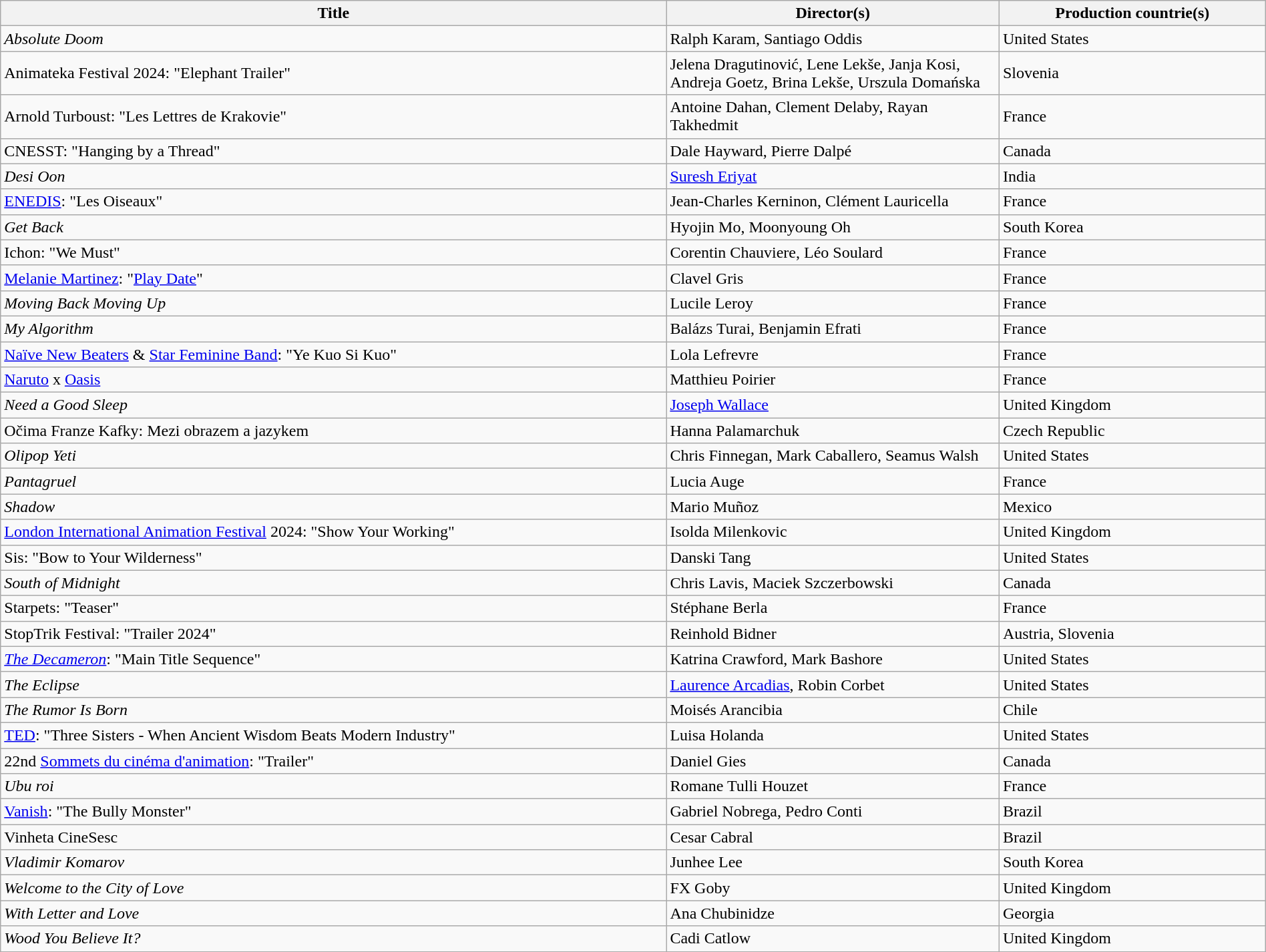<table class="wikitable" style="width:100%; margin-bottom:4px">
<tr>
<th scope="col" width="50%">Title</th>
<th scope="col" width="25%">Director(s)</th>
<th scope="col" width="20%">Production countrie(s)</th>
</tr>
<tr>
<td><em>Absolute Doom</em></td>
<td>Ralph Karam, Santiago Oddis</td>
<td>United States</td>
</tr>
<tr>
<td>Animateka Festival 2024: "Elephant Trailer"</td>
<td>Jelena Dragutinović, Lene Lekše, Janja Kosi, Andreja Goetz, Brina Lekše, Urszula Domańska</td>
<td>Slovenia</td>
</tr>
<tr>
<td>Arnold Turboust: "Les Lettres de Krakovie"</td>
<td>Antoine Dahan, Clement Delaby, Rayan Takhedmit</td>
<td>France</td>
</tr>
<tr>
<td>CNESST: "Hanging by a Thread"</td>
<td>Dale Hayward, Pierre Dalpé</td>
<td>Canada</td>
</tr>
<tr>
<td><em>Desi Oon</em></td>
<td><a href='#'>Suresh Eriyat</a></td>
<td>India</td>
</tr>
<tr>
<td><a href='#'>ENEDIS</a>: "Les Oiseaux"</td>
<td>Jean-Charles Kerninon, Clément Lauricella</td>
<td>France</td>
</tr>
<tr>
<td><em>Get Back</em></td>
<td>Hyojin Mo, Moonyoung Oh</td>
<td>South Korea</td>
</tr>
<tr>
<td>Ichon: "We Must"</td>
<td>Corentin Chauviere, Léo Soulard</td>
<td>France</td>
</tr>
<tr>
<td><a href='#'>Melanie Martinez</a>: "<a href='#'>Play Date</a>"</td>
<td>Clavel Gris</td>
<td>France</td>
</tr>
<tr>
<td><em>Moving Back Moving Up</em></td>
<td>Lucile Leroy</td>
<td>France</td>
</tr>
<tr>
<td><em>My Algorithm</em></td>
<td>Balázs Turai, Benjamin Efrati</td>
<td>France</td>
</tr>
<tr>
<td><a href='#'>Naïve New Beaters</a> & <a href='#'>Star Feminine Band</a>: "Ye Kuo Si Kuo"</td>
<td>Lola Lefrevre</td>
<td>France</td>
</tr>
<tr>
<td><a href='#'>Naruto</a> x <a href='#'>Oasis</a></td>
<td>Matthieu Poirier</td>
<td>France</td>
</tr>
<tr>
<td><em>Need a Good Sleep</em></td>
<td><a href='#'>Joseph Wallace</a></td>
<td>United Kingdom</td>
</tr>
<tr>
<td>Očima Franze Kafky: Mezi obrazem a jazykem</td>
<td>Hanna Palamarchuk</td>
<td>Czech Republic</td>
</tr>
<tr>
<td><em>Olipop Yeti</em></td>
<td>Chris Finnegan, Mark Caballero, Seamus Walsh</td>
<td>United States</td>
</tr>
<tr>
<td><em>Pantagruel</em></td>
<td>Lucia Auge</td>
<td>France</td>
</tr>
<tr>
<td><em>Shadow</em></td>
<td>Mario Muñoz</td>
<td>Mexico</td>
</tr>
<tr>
<td><a href='#'>London International Animation Festival</a> 2024: "Show Your Working"</td>
<td>Isolda Milenkovic</td>
<td>United Kingdom</td>
</tr>
<tr>
<td>Sis: "Bow to Your Wilderness"</td>
<td>Danski Tang</td>
<td>United States</td>
</tr>
<tr>
<td><em>South of Midnight</em></td>
<td>Chris Lavis, Maciek Szczerbowski</td>
<td>Canada</td>
</tr>
<tr>
<td>Starpets: "Teaser"</td>
<td>Stéphane Berla</td>
<td>France</td>
</tr>
<tr>
<td>StopTrik Festival: "Trailer 2024"</td>
<td>Reinhold Bidner</td>
<td>Austria, Slovenia</td>
</tr>
<tr>
<td><em><a href='#'>The Decameron</a></em>: "Main Title Sequence"</td>
<td>Katrina Crawford, Mark Bashore</td>
<td>United States</td>
</tr>
<tr>
<td><em>The Eclipse</em></td>
<td><a href='#'>Laurence Arcadias</a>, Robin Corbet</td>
<td>United States</td>
</tr>
<tr>
<td><em>The Rumor Is Born</em></td>
<td>Moisés Arancibia</td>
<td>Chile</td>
</tr>
<tr>
<td><a href='#'>TED</a>: "Three Sisters - When Ancient Wisdom Beats Modern Industry"</td>
<td>Luisa Holanda</td>
<td>United States</td>
</tr>
<tr>
<td>22nd <a href='#'>Sommets du cinéma d'animation</a>: "Trailer"</td>
<td>Daniel Gies</td>
<td>Canada</td>
</tr>
<tr>
<td><em>Ubu roi</em></td>
<td>Romane Tulli Houzet</td>
<td>France</td>
</tr>
<tr>
<td><a href='#'>Vanish</a>: "The Bully Monster"</td>
<td>Gabriel Nobrega, Pedro Conti</td>
<td>Brazil</td>
</tr>
<tr>
<td>Vinheta CineSesc</td>
<td>Cesar Cabral</td>
<td>Brazil</td>
</tr>
<tr>
<td><em>Vladimir Komarov</em></td>
<td>Junhee Lee</td>
<td>South Korea</td>
</tr>
<tr>
<td><em>Welcome to the City of Love</em></td>
<td>FX Goby</td>
<td>United Kingdom</td>
</tr>
<tr>
<td><em>With Letter and Love</em></td>
<td>Ana Chubinidze</td>
<td>Georgia</td>
</tr>
<tr>
<td><em>Wood You Believe It?</em></td>
<td>Cadi Catlow</td>
<td>United Kingdom</td>
</tr>
<tr>
</tr>
</table>
